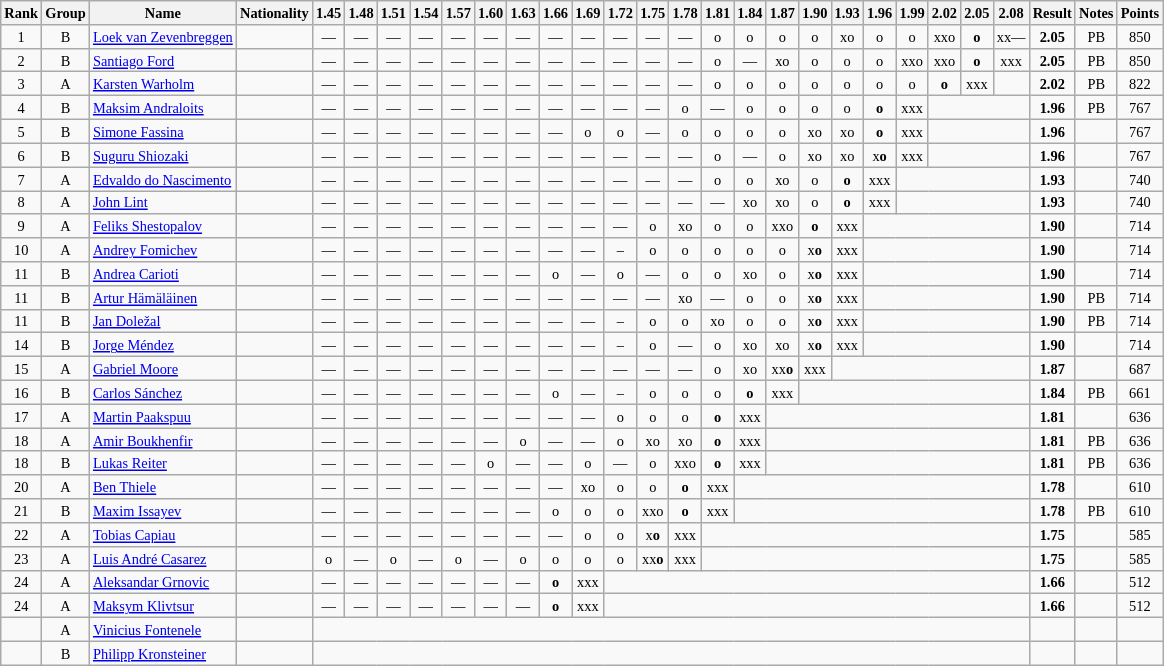<table class="wikitable sortable" style="text-align:center;font-size:60%">
<tr>
<th>Rank</th>
<th>Group</th>
<th>Name</th>
<th>Nationality</th>
<th>1.45</th>
<th>1.48</th>
<th>1.51</th>
<th>1.54</th>
<th>1.57</th>
<th>1.60</th>
<th>1.63</th>
<th>1.66</th>
<th>1.69</th>
<th>1.72</th>
<th>1.75</th>
<th>1.78</th>
<th>1.81</th>
<th>1.84</th>
<th>1.87</th>
<th>1.90</th>
<th>1.93</th>
<th>1.96</th>
<th>1.99</th>
<th>2.02</th>
<th>2.05</th>
<th>2.08</th>
<th>Result</th>
<th>Notes</th>
<th>Points</th>
</tr>
<tr>
<td>1</td>
<td>B</td>
<td align=left><a href='#'>Loek van Zevenbreggen</a></td>
<td align=left></td>
<td>—</td>
<td>—</td>
<td>—</td>
<td>—</td>
<td>—</td>
<td>—</td>
<td>—</td>
<td>—</td>
<td>—</td>
<td>—</td>
<td>—</td>
<td>—</td>
<td>o</td>
<td>o</td>
<td>o</td>
<td>o</td>
<td>xo</td>
<td>o</td>
<td>o</td>
<td>xxo</td>
<td><strong>o</strong></td>
<td>xx—</td>
<td><strong>2.05</strong></td>
<td>PB</td>
<td>850</td>
</tr>
<tr>
<td>2</td>
<td>B</td>
<td align=left><a href='#'>Santiago Ford</a></td>
<td align=left></td>
<td>—</td>
<td>—</td>
<td>—</td>
<td>—</td>
<td>—</td>
<td>—</td>
<td>—</td>
<td>—</td>
<td>—</td>
<td>—</td>
<td>—</td>
<td>—</td>
<td>o</td>
<td>—</td>
<td>xo</td>
<td>o</td>
<td>o</td>
<td>o</td>
<td>xxo</td>
<td>xxo</td>
<td><strong>o</strong></td>
<td>xxx</td>
<td><strong>2.05</strong></td>
<td>PB</td>
<td>850</td>
</tr>
<tr>
<td>3</td>
<td>A</td>
<td align=left><a href='#'>Karsten Warholm</a></td>
<td align=left></td>
<td>—</td>
<td>—</td>
<td>—</td>
<td>—</td>
<td>—</td>
<td>—</td>
<td>—</td>
<td>—</td>
<td>—</td>
<td>—</td>
<td>—</td>
<td>—</td>
<td>o</td>
<td>o</td>
<td>o</td>
<td>o</td>
<td>o</td>
<td>o</td>
<td>o</td>
<td><strong>o</strong></td>
<td>xxx</td>
<td></td>
<td><strong>2.02</strong></td>
<td>PB</td>
<td>822</td>
</tr>
<tr>
<td>4</td>
<td>B</td>
<td align=left><a href='#'>Maksim Andraloits</a></td>
<td align=left></td>
<td>—</td>
<td>—</td>
<td>—</td>
<td>—</td>
<td>—</td>
<td>—</td>
<td>—</td>
<td>—</td>
<td>—</td>
<td>—</td>
<td>—</td>
<td>o</td>
<td>—</td>
<td>o</td>
<td>o</td>
<td>o</td>
<td>o</td>
<td><strong>o</strong></td>
<td>xxx</td>
<td colspan=3></td>
<td><strong>1.96</strong></td>
<td>PB</td>
<td>767</td>
</tr>
<tr>
<td>5</td>
<td>B</td>
<td align=left><a href='#'>Simone Fassina</a></td>
<td align=left></td>
<td>—</td>
<td>—</td>
<td>—</td>
<td>—</td>
<td>—</td>
<td>—</td>
<td>—</td>
<td>—</td>
<td>o</td>
<td>o</td>
<td>—</td>
<td>o</td>
<td>o</td>
<td>o</td>
<td>o</td>
<td>xo</td>
<td>xo</td>
<td><strong>o</strong></td>
<td>xxx</td>
<td colspan=3></td>
<td><strong>1.96</strong></td>
<td></td>
<td>767</td>
</tr>
<tr>
<td>6</td>
<td>B</td>
<td align=left><a href='#'>Suguru Shiozaki</a></td>
<td align=left></td>
<td>—</td>
<td>—</td>
<td>—</td>
<td>—</td>
<td>—</td>
<td>—</td>
<td>—</td>
<td>—</td>
<td>—</td>
<td>—</td>
<td>—</td>
<td>—</td>
<td>o</td>
<td>—</td>
<td>o</td>
<td>xo</td>
<td>xo</td>
<td>x<strong>o</strong></td>
<td>xxx</td>
<td colspan=3></td>
<td><strong>1.96</strong></td>
<td></td>
<td>767</td>
</tr>
<tr>
<td>7</td>
<td>A</td>
<td align=left><a href='#'>Edvaldo do Nascimento</a></td>
<td align=left></td>
<td>—</td>
<td>—</td>
<td>—</td>
<td>—</td>
<td>—</td>
<td>—</td>
<td>—</td>
<td>—</td>
<td>—</td>
<td>—</td>
<td>—</td>
<td>—</td>
<td>o</td>
<td>o</td>
<td>xo</td>
<td>o</td>
<td><strong>o</strong></td>
<td>xxx</td>
<td colspan=4></td>
<td><strong>1.93</strong></td>
<td></td>
<td>740</td>
</tr>
<tr>
<td>8</td>
<td>A</td>
<td align=left><a href='#'>John Lint</a></td>
<td align=left></td>
<td>—</td>
<td>—</td>
<td>—</td>
<td>—</td>
<td>—</td>
<td>—</td>
<td>—</td>
<td>—</td>
<td>—</td>
<td>—</td>
<td>—</td>
<td>—</td>
<td>—</td>
<td>xo</td>
<td>xo</td>
<td>o</td>
<td><strong>o</strong></td>
<td>xxx</td>
<td colspan=4></td>
<td><strong>1.93</strong></td>
<td></td>
<td>740</td>
</tr>
<tr>
<td>9</td>
<td>A</td>
<td align=left><a href='#'>Feliks Shestopalov</a></td>
<td align=left></td>
<td>—</td>
<td>—</td>
<td>—</td>
<td>—</td>
<td>—</td>
<td>—</td>
<td>—</td>
<td>—</td>
<td>—</td>
<td>—</td>
<td>o</td>
<td>xo</td>
<td>o</td>
<td>o</td>
<td>xxo</td>
<td><strong>o</strong></td>
<td>xxx</td>
<td colspan=5></td>
<td><strong>1.90</strong></td>
<td></td>
<td>714</td>
</tr>
<tr>
<td>10</td>
<td>A</td>
<td align=left><a href='#'>Andrey Fomichev</a></td>
<td align=left></td>
<td>—</td>
<td>—</td>
<td>—</td>
<td>—</td>
<td>—</td>
<td>—</td>
<td>—</td>
<td>—</td>
<td>—</td>
<td>–</td>
<td>o</td>
<td>o</td>
<td>o</td>
<td>o</td>
<td>o</td>
<td>x<strong>o</strong></td>
<td>xxx</td>
<td colspan=5></td>
<td><strong>1.90</strong></td>
<td></td>
<td>714</td>
</tr>
<tr>
<td>11</td>
<td>B</td>
<td align=left><a href='#'>Andrea Carioti</a></td>
<td align=left></td>
<td>—</td>
<td>—</td>
<td>—</td>
<td>—</td>
<td>—</td>
<td>—</td>
<td>—</td>
<td>o</td>
<td>—</td>
<td>o</td>
<td>—</td>
<td>o</td>
<td>o</td>
<td>xo</td>
<td>o</td>
<td>x<strong>o</strong></td>
<td>xxx</td>
<td colspan=5></td>
<td><strong>1.90</strong></td>
<td></td>
<td>714</td>
</tr>
<tr>
<td>11</td>
<td>B</td>
<td align=left><a href='#'>Artur Hämäläinen</a></td>
<td align=left></td>
<td>—</td>
<td>—</td>
<td>—</td>
<td>—</td>
<td>—</td>
<td>—</td>
<td>—</td>
<td>—</td>
<td>—</td>
<td>—</td>
<td>—</td>
<td>xo</td>
<td>—</td>
<td>o</td>
<td>o</td>
<td>x<strong>o</strong></td>
<td>xxx</td>
<td colspan=5></td>
<td><strong>1.90</strong></td>
<td>PB</td>
<td>714</td>
</tr>
<tr>
<td>11</td>
<td>B</td>
<td align=left><a href='#'>Jan Doležal</a></td>
<td align=left></td>
<td>—</td>
<td>—</td>
<td>—</td>
<td>—</td>
<td>—</td>
<td>—</td>
<td>—</td>
<td>—</td>
<td>—</td>
<td>–</td>
<td>o</td>
<td>o</td>
<td>xo</td>
<td>o</td>
<td>o</td>
<td>x<strong>o</strong></td>
<td>xxx</td>
<td colspan=5></td>
<td><strong>1.90</strong></td>
<td>PB</td>
<td>714</td>
</tr>
<tr>
<td>14</td>
<td>B</td>
<td align=left><a href='#'>Jorge Méndez</a></td>
<td align=left></td>
<td>—</td>
<td>—</td>
<td>—</td>
<td>—</td>
<td>—</td>
<td>—</td>
<td>—</td>
<td>—</td>
<td>—</td>
<td>–</td>
<td>o</td>
<td>—</td>
<td>o</td>
<td>xo</td>
<td>xo</td>
<td>x<strong>o</strong></td>
<td>xxx</td>
<td colspan=5></td>
<td><strong>1.90</strong></td>
<td></td>
<td>714</td>
</tr>
<tr>
<td>15</td>
<td>A</td>
<td align=left><a href='#'>Gabriel Moore</a></td>
<td align=left></td>
<td>—</td>
<td>—</td>
<td>—</td>
<td>—</td>
<td>—</td>
<td>—</td>
<td>—</td>
<td>—</td>
<td>—</td>
<td>—</td>
<td>—</td>
<td>—</td>
<td>o</td>
<td>xo</td>
<td>xx<strong>o</strong></td>
<td>xxx</td>
<td colspan=6></td>
<td><strong>1.87</strong></td>
<td></td>
<td>687</td>
</tr>
<tr>
<td>16</td>
<td>B</td>
<td align=left><a href='#'>Carlos Sánchez</a></td>
<td align=left></td>
<td>—</td>
<td>—</td>
<td>—</td>
<td>—</td>
<td>—</td>
<td>—</td>
<td>—</td>
<td>o</td>
<td>—</td>
<td>–</td>
<td>o</td>
<td>o</td>
<td>o</td>
<td><strong>o</strong></td>
<td>xxx</td>
<td colspan=7></td>
<td><strong>1.84</strong></td>
<td>PB</td>
<td>661</td>
</tr>
<tr>
<td>17</td>
<td>A</td>
<td align=left><a href='#'>Martin Paakspuu</a></td>
<td align=left></td>
<td>—</td>
<td>—</td>
<td>—</td>
<td>—</td>
<td>—</td>
<td>—</td>
<td>—</td>
<td>—</td>
<td>—</td>
<td>o</td>
<td>o</td>
<td>o</td>
<td><strong>o</strong></td>
<td>xxx</td>
<td colspan=8></td>
<td><strong>1.81</strong></td>
<td></td>
<td>636</td>
</tr>
<tr>
<td>18</td>
<td>A</td>
<td align=left><a href='#'>Amir Boukhenfir</a></td>
<td align=left></td>
<td>—</td>
<td>—</td>
<td>—</td>
<td>—</td>
<td>—</td>
<td>—</td>
<td>o</td>
<td>—</td>
<td>—</td>
<td>o</td>
<td>xo</td>
<td>xo</td>
<td><strong>o</strong></td>
<td>xxx</td>
<td colspan=8></td>
<td><strong>1.81</strong></td>
<td>PB</td>
<td>636</td>
</tr>
<tr>
<td>18</td>
<td>B</td>
<td align=left><a href='#'>Lukas Reiter</a></td>
<td align="left"></td>
<td>—</td>
<td>—</td>
<td>—</td>
<td>—</td>
<td>—</td>
<td>o</td>
<td>—</td>
<td>—</td>
<td>o</td>
<td>—</td>
<td>o</td>
<td>xxo</td>
<td><strong>o</strong></td>
<td>xxx</td>
<td colspan=8></td>
<td><strong>1.81</strong></td>
<td>PB</td>
<td>636</td>
</tr>
<tr>
<td>20</td>
<td>A</td>
<td align=left><a href='#'>Ben Thiele</a></td>
<td align=left></td>
<td>—</td>
<td>—</td>
<td>—</td>
<td>—</td>
<td>—</td>
<td>—</td>
<td>—</td>
<td>—</td>
<td>xo</td>
<td>o</td>
<td>o</td>
<td><strong>o</strong></td>
<td>xxx</td>
<td colspan=9></td>
<td><strong>1.78</strong></td>
<td></td>
<td>610</td>
</tr>
<tr>
<td>21</td>
<td>B</td>
<td align=left><a href='#'>Maxim Issayev</a></td>
<td align=left></td>
<td>—</td>
<td>—</td>
<td>—</td>
<td>—</td>
<td>—</td>
<td>—</td>
<td>—</td>
<td>o</td>
<td>o</td>
<td>o</td>
<td>xxo</td>
<td><strong>o</strong></td>
<td>xxx</td>
<td colspan=9></td>
<td><strong>1.78</strong></td>
<td>PB</td>
<td>610</td>
</tr>
<tr>
<td>22</td>
<td>A</td>
<td align=left><a href='#'>Tobias Capiau</a></td>
<td align=left></td>
<td>—</td>
<td>—</td>
<td>—</td>
<td>—</td>
<td>—</td>
<td>—</td>
<td>—</td>
<td>—</td>
<td>o</td>
<td>o</td>
<td>x<strong>o</strong></td>
<td>xxx</td>
<td colspan=10></td>
<td><strong>1.75</strong></td>
<td></td>
<td>585</td>
</tr>
<tr>
<td>23</td>
<td>A</td>
<td align=left><a href='#'>Luis André Casarez</a></td>
<td align=left></td>
<td>o</td>
<td>—</td>
<td>o</td>
<td>—</td>
<td>o</td>
<td>—</td>
<td>o</td>
<td>o</td>
<td>o</td>
<td>o</td>
<td>xx<strong>o</strong></td>
<td>xxx</td>
<td colspan=10></td>
<td><strong>1.75</strong></td>
<td></td>
<td>585</td>
</tr>
<tr>
<td>24</td>
<td>A</td>
<td align=left><a href='#'>Aleksandar Grnovic</a></td>
<td align=left></td>
<td>—</td>
<td>—</td>
<td>—</td>
<td>—</td>
<td>—</td>
<td>—</td>
<td>—</td>
<td><strong>o</strong></td>
<td>xxx</td>
<td colspan=13></td>
<td><strong>1.66</strong></td>
<td></td>
<td>512</td>
</tr>
<tr>
<td>24</td>
<td>A</td>
<td align=left><a href='#'>Maksym Klivtsur</a></td>
<td align=left></td>
<td>—</td>
<td>—</td>
<td>—</td>
<td>—</td>
<td>—</td>
<td>—</td>
<td>—</td>
<td><strong>o</strong></td>
<td>xxx</td>
<td colspan=13></td>
<td><strong>1.66</strong></td>
<td></td>
<td>512</td>
</tr>
<tr>
<td></td>
<td>A</td>
<td align=left><a href='#'>Vinicius Fontenele</a></td>
<td align=left></td>
<td colspan=22></td>
<td></td>
<td></td>
<td></td>
</tr>
<tr>
<td></td>
<td>B</td>
<td align=left><a href='#'>Philipp Kronsteiner</a></td>
<td align=left></td>
<td colspan=22></td>
<td></td>
<td></td>
<td></td>
</tr>
</table>
